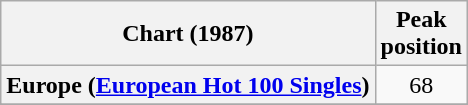<table class="wikitable sortable plainrowheaders" style="text-align:center">
<tr>
<th>Chart (1987)</th>
<th>Peak<br>position</th>
</tr>
<tr>
<th scope="row">Europe (<a href='#'>European Hot 100 Singles</a>)</th>
<td>68</td>
</tr>
<tr>
</tr>
<tr>
</tr>
<tr>
</tr>
<tr>
</tr>
</table>
